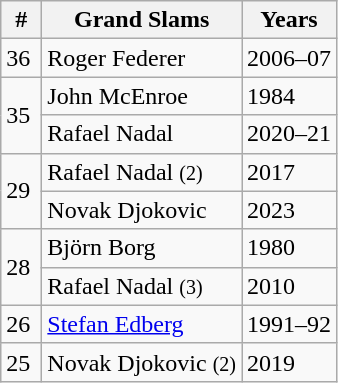<table class="wikitable" style="display:inline-table;">
<tr>
<th width=20>#</th>
<th>Grand Slams</th>
<th>Years</th>
</tr>
<tr>
<td>36</td>
<td> Roger Federer</td>
<td>2006–07</td>
</tr>
<tr>
<td rowspan="2">35</td>
<td> John McEnroe</td>
<td>1984</td>
</tr>
<tr>
<td> Rafael Nadal</td>
<td>2020–21</td>
</tr>
<tr>
<td rowspan="2">29</td>
<td> Rafael Nadal <small>(2)</small></td>
<td>2017</td>
</tr>
<tr>
<td> Novak Djokovic</td>
<td>2023</td>
</tr>
<tr>
<td rowspan="2">28</td>
<td> Björn Borg</td>
<td>1980</td>
</tr>
<tr>
<td> Rafael Nadal  <small>(3)</small></td>
<td>2010</td>
</tr>
<tr>
<td>26</td>
<td> <a href='#'>Stefan Edberg</a></td>
<td>1991–92</td>
</tr>
<tr>
<td>25</td>
<td> Novak Djokovic <small>(2)</small></td>
<td>2019</td>
</tr>
</table>
